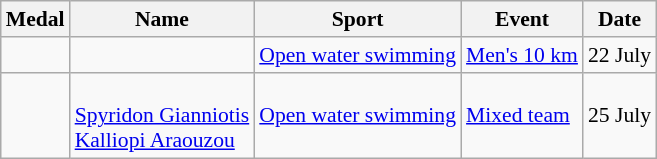<table class="wikitable sortable" style="font-size:90%">
<tr>
<th>Medal</th>
<th>Name</th>
<th>Sport</th>
<th>Event</th>
<th>Date</th>
</tr>
<tr>
<td></td>
<td></td>
<td><a href='#'>Open water swimming</a></td>
<td><a href='#'>Men's 10 km</a></td>
<td>22 July</td>
</tr>
<tr>
<td></td>
<td><br><a href='#'>Spyridon Gianniotis</a><br><a href='#'>Kalliopi Araouzou</a></td>
<td><a href='#'>Open water swimming</a></td>
<td><a href='#'>Mixed team</a></td>
<td>25 July</td>
</tr>
</table>
